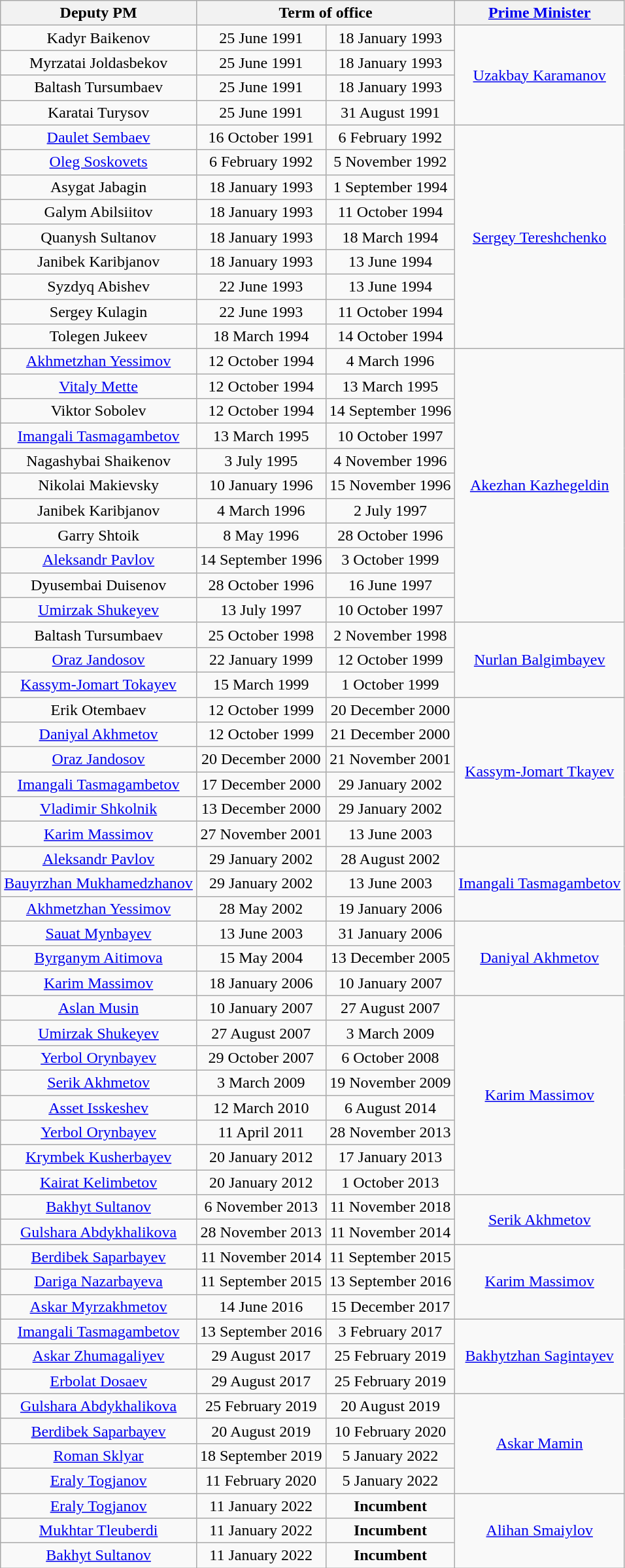<table class="wikitable" style="text-align:center;">
<tr>
<th>Deputy PM</th>
<th colspan="2">Term of office</th>
<th><a href='#'>Prime Minister</a></th>
</tr>
<tr>
<td>Kadyr Baikenov</td>
<td>25 June 1991</td>
<td>18 January 1993</td>
<td rowspan="4"><a href='#'>Uzakbay Karamanov</a></td>
</tr>
<tr>
<td>Myrzatai Joldasbekov</td>
<td>25 June 1991</td>
<td>18 January 1993</td>
</tr>
<tr>
<td>Baltash Tursumbaev</td>
<td>25 June 1991</td>
<td>18 January 1993</td>
</tr>
<tr>
<td>Karatai Turysov</td>
<td>25 June 1991</td>
<td>31 August 1991</td>
</tr>
<tr>
<td><a href='#'>Daulet Sembaev</a></td>
<td>16 October 1991</td>
<td>6 February 1992</td>
<td rowspan="9"><a href='#'>Sergey Tereshchenko</a></td>
</tr>
<tr>
<td><a href='#'>Oleg Soskovets</a></td>
<td>6 February 1992</td>
<td>5 November 1992</td>
</tr>
<tr>
<td>Asygat Jabagin</td>
<td>18 January 1993</td>
<td>1 September 1994</td>
</tr>
<tr>
<td>Galym Abilsiitov</td>
<td>18 January 1993</td>
<td>11 October 1994</td>
</tr>
<tr>
<td>Quanysh Sultanov</td>
<td>18 January 1993</td>
<td>18 March 1994</td>
</tr>
<tr>
<td>Janibek Karibjanov</td>
<td>18 January 1993</td>
<td>13 June 1994</td>
</tr>
<tr>
<td>Syzdyq Abishev</td>
<td>22 June 1993</td>
<td>13 June 1994</td>
</tr>
<tr>
<td>Sergey Kulagin</td>
<td>22 June 1993</td>
<td>11 October 1994</td>
</tr>
<tr>
<td>Tolegen Jukeev</td>
<td>18 March 1994</td>
<td>14 October 1994</td>
</tr>
<tr>
<td><a href='#'>Akhmetzhan Yessimov</a></td>
<td>12 October 1994</td>
<td>4 March 1996</td>
<td rowspan="11"><a href='#'>Akezhan Kazhegeldin</a></td>
</tr>
<tr>
<td><a href='#'>Vitaly Mette</a></td>
<td>12 October 1994</td>
<td>13 March 1995</td>
</tr>
<tr>
<td>Viktor Sobolev</td>
<td>12 October 1994</td>
<td>14 September 1996</td>
</tr>
<tr>
<td><a href='#'>Imangali Tasmagambetov</a></td>
<td>13 March 1995</td>
<td>10 October 1997</td>
</tr>
<tr>
<td>Nagashybai Shaikenov</td>
<td>3 July 1995</td>
<td>4 November 1996</td>
</tr>
<tr>
<td>Nikolai Makievsky</td>
<td>10 January 1996</td>
<td>15 November 1996</td>
</tr>
<tr>
<td>Janibek Karibjanov</td>
<td>4 March 1996</td>
<td>2 July 1997</td>
</tr>
<tr>
<td>Garry Shtoik</td>
<td>8 May 1996</td>
<td>28 October 1996</td>
</tr>
<tr>
<td><a href='#'>Aleksandr Pavlov</a></td>
<td>14 September 1996</td>
<td>3 October 1999</td>
</tr>
<tr>
<td>Dyusembai Duisenov</td>
<td>28 October 1996</td>
<td>16 June 1997</td>
</tr>
<tr>
<td><a href='#'>Umirzak Shukeyev</a></td>
<td>13 July 1997</td>
<td>10 October 1997</td>
</tr>
<tr>
<td>Baltash Tursumbaev</td>
<td>25 October 1998</td>
<td>2 November 1998</td>
<td rowspan="3"><a href='#'>Nurlan Balgimbayev</a></td>
</tr>
<tr>
<td><a href='#'>Oraz Jandosov</a></td>
<td>22 January 1999</td>
<td>12 October 1999</td>
</tr>
<tr>
<td><a href='#'>Kassym-Jomart Tokayev</a></td>
<td>15 March 1999</td>
<td>1 October 1999</td>
</tr>
<tr>
<td>Erik Otembaev</td>
<td>12 October 1999</td>
<td>20 December 2000</td>
<td rowspan="6"><a href='#'>Kassym-Jomart Tkayev</a></td>
</tr>
<tr>
<td><a href='#'>Daniyal Akhmetov</a></td>
<td>12 October 1999</td>
<td>21 December 2000</td>
</tr>
<tr>
<td><a href='#'>Oraz Jandosov</a></td>
<td>20 December 2000</td>
<td>21 November 2001</td>
</tr>
<tr>
<td><a href='#'>Imangali Tasmagambetov</a></td>
<td>17 December 2000</td>
<td>29 January 2002</td>
</tr>
<tr>
<td><a href='#'>Vladimir Shkolnik</a></td>
<td>13 December 2000</td>
<td>29 January 2002</td>
</tr>
<tr>
<td><a href='#'>Karim Massimov</a></td>
<td>27 November 2001</td>
<td>13 June 2003</td>
</tr>
<tr>
<td><a href='#'>Aleksandr Pavlov</a></td>
<td>29 January 2002</td>
<td>28 August 2002</td>
<td rowspan="3"><a href='#'>Imangali Tasmagambetov</a></td>
</tr>
<tr>
<td><a href='#'>Bauyrzhan Mukhamedzhanov</a></td>
<td>29 January 2002</td>
<td>13 June 2003</td>
</tr>
<tr>
<td><a href='#'>Akhmetzhan Yessimov</a></td>
<td>28 May 2002</td>
<td>19 January 2006</td>
</tr>
<tr>
<td><a href='#'>Sauat Mynbayev</a></td>
<td>13 June 2003</td>
<td>31 January 2006</td>
<td rowspan="3"><a href='#'>Daniyal Akhmetov</a></td>
</tr>
<tr>
<td><a href='#'>Byrganym Aitimova</a></td>
<td>15 May 2004</td>
<td>13 December 2005</td>
</tr>
<tr>
<td><a href='#'>Karim Massimov</a></td>
<td>18 January 2006</td>
<td>10 January 2007</td>
</tr>
<tr>
<td><a href='#'>Aslan Musin</a></td>
<td>10 January 2007</td>
<td>27 August 2007</td>
<td rowspan="8"><a href='#'>Karim Massimov</a></td>
</tr>
<tr>
<td><a href='#'>Umirzak Shukeyev</a></td>
<td>27 August 2007</td>
<td>3 March 2009</td>
</tr>
<tr>
<td><a href='#'>Yerbol Orynbayev</a></td>
<td>29 October 2007</td>
<td>6 October 2008</td>
</tr>
<tr>
<td><a href='#'>Serik Akhmetov</a></td>
<td>3 March 2009</td>
<td>19 November 2009</td>
</tr>
<tr>
<td><a href='#'>Asset Isskeshev</a></td>
<td>12 March 2010</td>
<td>6 August 2014</td>
</tr>
<tr>
<td><a href='#'>Yerbol Orynbayev</a></td>
<td>11 April 2011</td>
<td>28 November 2013</td>
</tr>
<tr>
<td><a href='#'>Krymbek Kusherbayev</a></td>
<td>20 January 2012</td>
<td>17 January 2013</td>
</tr>
<tr>
<td><a href='#'>Kairat Kelimbetov</a></td>
<td>20 January 2012</td>
<td>1 October 2013</td>
</tr>
<tr>
<td><a href='#'>Bakhyt Sultanov</a></td>
<td>6 November 2013</td>
<td>11 November 2018</td>
<td rowspan="2"><a href='#'>Serik Akhmetov</a></td>
</tr>
<tr>
<td><a href='#'>Gulshara Abdykhalikova</a></td>
<td>28 November 2013</td>
<td>11 November 2014</td>
</tr>
<tr>
<td><a href='#'>Berdibek Saparbayev</a></td>
<td>11 November 2014</td>
<td>11 September 2015</td>
<td rowspan="3"><a href='#'>Karim Massimov</a></td>
</tr>
<tr>
<td><a href='#'>Dariga Nazarbayeva</a></td>
<td>11 September 2015</td>
<td>13 September 2016</td>
</tr>
<tr>
<td><a href='#'>Askar Myrzakhmetov</a></td>
<td>14 June 2016</td>
<td>15 December 2017</td>
</tr>
<tr>
<td><a href='#'>Imangali Tasmagambetov</a></td>
<td>13 September 2016</td>
<td>3 February 2017</td>
<td rowspan="3"><a href='#'>Bakhytzhan Sagintayev</a></td>
</tr>
<tr>
<td><a href='#'>Askar Zhumagaliyev</a></td>
<td>29 August 2017</td>
<td>25 February 2019</td>
</tr>
<tr>
<td><a href='#'>Erbolat Dosaev</a></td>
<td>29 August 2017</td>
<td>25 February 2019</td>
</tr>
<tr>
<td><a href='#'>Gulshara Abdykhalikova</a></td>
<td>25 February 2019</td>
<td>20 August 2019</td>
<td rowspan="4"><a href='#'>Askar Mamin</a></td>
</tr>
<tr>
<td><a href='#'>Berdibek Saparbayev</a></td>
<td>20 August 2019</td>
<td>10 February 2020</td>
</tr>
<tr>
<td><a href='#'>Roman Sklyar</a></td>
<td>18 September 2019</td>
<td>5 January 2022</td>
</tr>
<tr>
<td><a href='#'>Eraly Togjanov</a></td>
<td>11 February 2020</td>
<td>5 January 2022</td>
</tr>
<tr>
<td><a href='#'>Eraly Togjanov</a></td>
<td>11 January 2022</td>
<td><strong>Incumbent</strong></td>
<td rowspan="3"><a href='#'>Alihan Smaiylov</a></td>
</tr>
<tr>
<td><a href='#'>Mukhtar Tleuberdi</a></td>
<td>11 January 2022</td>
<td><strong>Incumbent</strong></td>
</tr>
<tr>
<td><a href='#'>Bakhyt Sultanov</a></td>
<td>11 January 2022</td>
<td><strong>Incumbent</strong></td>
</tr>
</table>
